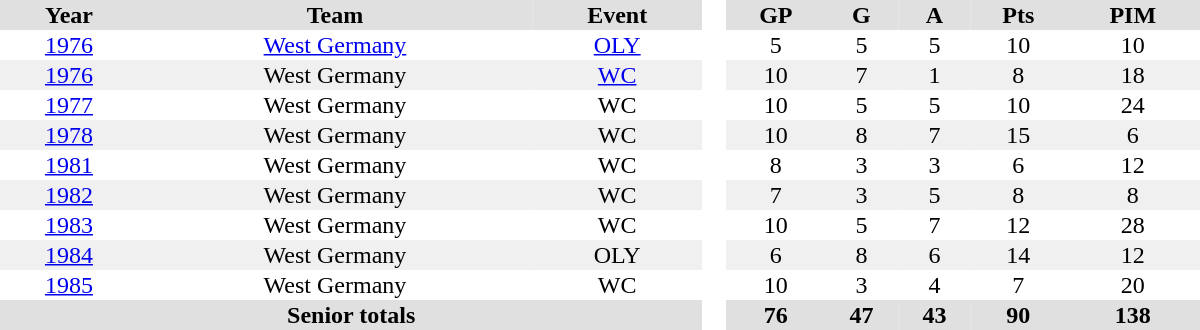<table border="0" cellpadding="1" cellspacing="0" style="text-align:center; width:50em">
<tr ALIGN="center" bgcolor="#e0e0e0">
<th>Year</th>
<th>Team</th>
<th>Event</th>
<th rowspan="99" bgcolor="#ffffff"> </th>
<th>GP</th>
<th>G</th>
<th>A</th>
<th>Pts</th>
<th>PIM</th>
</tr>
<tr>
<td><a href='#'>1976</a></td>
<td><a href='#'>West Germany</a></td>
<td><a href='#'>OLY</a></td>
<td>5</td>
<td>5</td>
<td>5</td>
<td>10</td>
<td>10</td>
</tr>
<tr bgcolor="#f0f0f0">
<td><a href='#'>1976</a></td>
<td>West Germany</td>
<td><a href='#'>WC</a></td>
<td>10</td>
<td>7</td>
<td>1</td>
<td>8</td>
<td>18</td>
</tr>
<tr>
<td><a href='#'>1977</a></td>
<td>West Germany</td>
<td>WC</td>
<td>10</td>
<td>5</td>
<td>5</td>
<td>10</td>
<td>24</td>
</tr>
<tr bgcolor="#f0f0f0">
<td><a href='#'>1978</a></td>
<td>West Germany</td>
<td>WC</td>
<td>10</td>
<td>8</td>
<td>7</td>
<td>15</td>
<td>6</td>
</tr>
<tr>
<td><a href='#'>1981</a></td>
<td>West Germany</td>
<td>WC</td>
<td>8</td>
<td>3</td>
<td>3</td>
<td>6</td>
<td>12</td>
</tr>
<tr bgcolor="#f0f0f0">
<td><a href='#'>1982</a></td>
<td>West Germany</td>
<td>WC</td>
<td>7</td>
<td>3</td>
<td>5</td>
<td>8</td>
<td>8</td>
</tr>
<tr>
<td><a href='#'>1983</a></td>
<td>West Germany</td>
<td>WC</td>
<td>10</td>
<td>5</td>
<td>7</td>
<td>12</td>
<td>28</td>
</tr>
<tr bgcolor="#f0f0f0">
<td><a href='#'>1984</a></td>
<td>West Germany</td>
<td>OLY</td>
<td>6</td>
<td>8</td>
<td>6</td>
<td>14</td>
<td>12</td>
</tr>
<tr>
<td><a href='#'>1985</a></td>
<td>West Germany</td>
<td>WC</td>
<td>10</td>
<td>3</td>
<td>4</td>
<td>7</td>
<td>20</td>
</tr>
<tr bgcolor="#e0e0e0">
<th colspan=3>Senior totals</th>
<th>76</th>
<th>47</th>
<th>43</th>
<th>90</th>
<th>138</th>
</tr>
</table>
